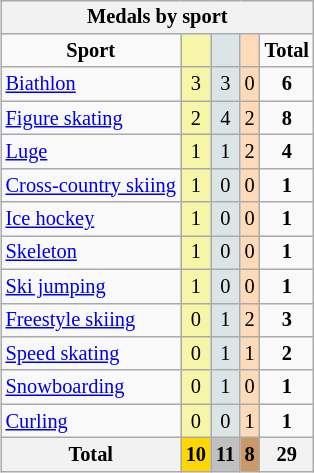<table class="wikitable" style="text-align:center;font-size:85%;float:right;clear:right;">
<tr style="background:#efefef;">
<th colspan=5>Medals by sport</th>
</tr>
<tr>
<td><strong>Sport</strong></td>
<td bgcolor=#f7f6a8></td>
<td bgcolor=#dce5e5></td>
<td bgcolor=#ffdab9></td>
<td><strong>Total</strong></td>
</tr>
<tr>
<td align=left><a href='#'>Biathlon</a></td>
<td style="background:#F7F6A8;">3</td>
<td style="background:#DCE5E5;">3</td>
<td style="background:#FFDAB9;">0</td>
<td><strong>6</strong></td>
</tr>
<tr>
<td align=left><a href='#'>Figure skating</a></td>
<td style="background:#F7F6A8;">2</td>
<td style="background:#DCE5E5;">4</td>
<td style="background:#FFDAB9;">2</td>
<td><strong>8</strong></td>
</tr>
<tr>
<td align=left><a href='#'>Luge</a></td>
<td style="background:#F7F6A8;">1</td>
<td style="background:#DCE5E5;">1</td>
<td style="background:#FFDAB9;">2</td>
<td><strong>4</strong></td>
</tr>
<tr>
<td align=left><a href='#'>Cross-country skiing</a></td>
<td style="background:#F7F6A8;">1</td>
<td style="background:#DCE5E5;">0</td>
<td style="background:#FFDAB9;">0</td>
<td><strong>1</strong></td>
</tr>
<tr>
<td align=left><a href='#'>Ice hockey</a></td>
<td style="background:#F7F6A8;">1</td>
<td style="background:#DCE5E5;">0</td>
<td style="background:#FFDAB9;">0</td>
<td><strong>1</strong></td>
</tr>
<tr>
<td align=left><a href='#'>Skeleton</a></td>
<td style="background:#F7F6A8;">1</td>
<td style="background:#DCE5E5;">0</td>
<td style="background:#FFDAB9;">0</td>
<td><strong>1</strong></td>
</tr>
<tr>
<td align=left><a href='#'>Ski jumping</a></td>
<td style="background:#F7F6A8;">1</td>
<td style="background:#DCE5E5;">0</td>
<td style="background:#FFDAB9;">0</td>
<td><strong>1</strong></td>
</tr>
<tr>
<td align=left><a href='#'>Freestyle skiing</a></td>
<td style="background:#F7F6A8;">0</td>
<td style="background:#DCE5E5;">1</td>
<td style="background:#FFDAB9;">2</td>
<td><strong>3</strong></td>
</tr>
<tr>
<td align=left><a href='#'>Speed skating</a></td>
<td style="background:#F7F6A8;">0</td>
<td style="background:#DCE5E5;">1</td>
<td style="background:#FFDAB9;">1</td>
<td><strong>2</strong></td>
</tr>
<tr>
<td align=left><a href='#'>Snowboarding</a></td>
<td style="background:#F7F6A8;">0</td>
<td style="background:#DCE5E5;">1</td>
<td style="background:#FFDAB9;">0</td>
<td><strong>1</strong></td>
</tr>
<tr>
<td align=left><a href='#'>Curling</a></td>
<td style="background:#F7F6A8;">0</td>
<td style="background:#DCE5E5;">0</td>
<td style="background:#FFDAB9;">1</td>
<td><strong>1</strong></td>
</tr>
<tr>
<th>Total</th>
<th style="background:gold;">10</th>
<th style="background:silver;">11</th>
<th style="background:#c96;">8</th>
<th>29</th>
</tr>
</table>
